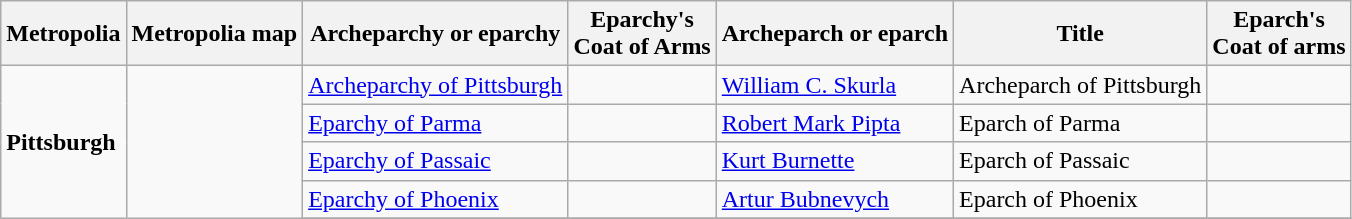<table class="wikitable sortable">
<tr>
<th class=unsortable>Metropolia</th>
<th class=unsortable>Metropolia map</th>
<th>Archeparchy or eparchy</th>
<th>Eparchy's<br>Coat of Arms</th>
<th>Archeparch or eparch</th>
<th>Title</th>
<th class="unsortable">Eparch's<br> Coat of arms</th>
</tr>
<tr>
<td rowspan="5"><strong>Pittsburgh</strong></td>
<td rowspan="5"></td>
<td><a href='#'>Archeparchy of Pittsburgh</a></td>
<td></td>
<td><a href='#'>William C. Skurla</a></td>
<td>Archeparch of Pittsburgh</td>
<td></td>
</tr>
<tr>
<td><a href='#'>Eparchy of Parma</a></td>
<td></td>
<td><a href='#'>Robert Mark Pipta</a></td>
<td>Eparch of Parma</td>
<td></td>
</tr>
<tr>
<td><a href='#'>Eparchy of Passaic</a></td>
<td></td>
<td><a href='#'>Kurt Burnette</a></td>
<td>Eparch of Passaic</td>
<td></td>
</tr>
<tr>
<td><a href='#'>Eparchy of Phoenix</a></td>
<td></td>
<td><a href='#'>Artur Bubnevych</a></td>
<td>Eparch of Phoenix</td>
<td></td>
</tr>
<tr>
</tr>
</table>
